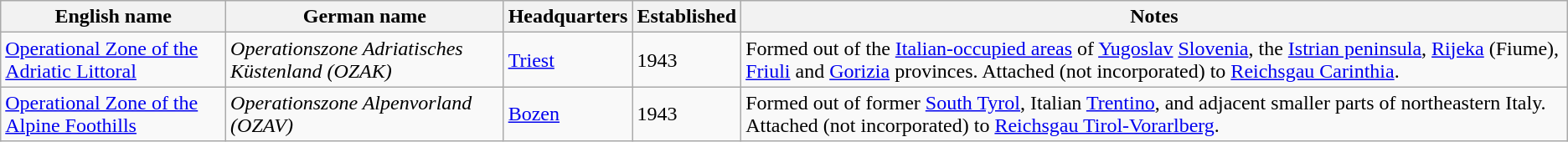<table class="wikitable">
<tr>
<th>English name</th>
<th>German name</th>
<th>Headquarters</th>
<th>Established</th>
<th>Notes</th>
</tr>
<tr>
<td><a href='#'>Operational Zone of the Adriatic Littoral</a></td>
<td><em>Operationszone Adriatisches Küstenland (OZAK)</em></td>
<td><a href='#'>Triest</a></td>
<td>1943</td>
<td>Formed out of the <a href='#'>Italian-occupied areas</a> of <a href='#'>Yugoslav</a> <a href='#'>Slovenia</a>, the <a href='#'>Istrian peninsula</a>, <a href='#'>Rijeka</a> (Fiume), <a href='#'>Friuli</a> and <a href='#'>Gorizia</a> provinces. Attached (not incorporated) to <a href='#'>Reichsgau Carinthia</a>.</td>
</tr>
<tr>
<td><a href='#'>Operational Zone of the Alpine Foothills</a></td>
<td><em>Operationszone Alpenvorland (OZAV)</em></td>
<td><a href='#'>Bozen</a></td>
<td>1943</td>
<td>Formed out of former <a href='#'>South Tyrol</a>, Italian <a href='#'>Trentino</a>, and adjacent smaller parts of northeastern Italy. Attached (not incorporated) to <a href='#'>Reichsgau Tirol-Vorarlberg</a>.</td>
</tr>
</table>
